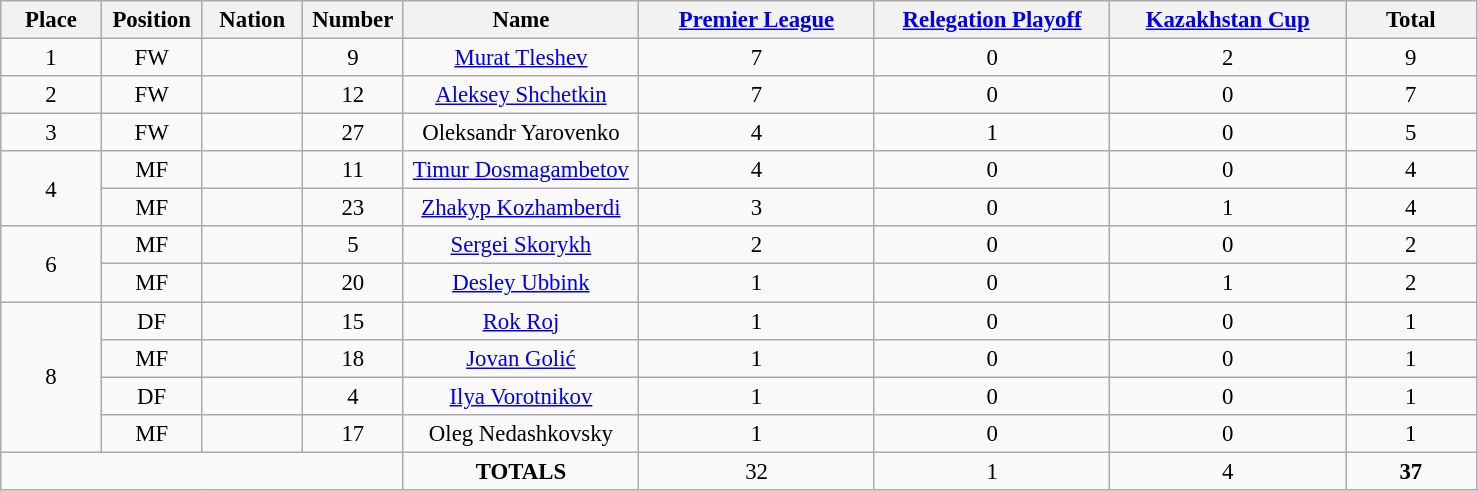<table class="wikitable" style="font-size: 95%; text-align: center;">
<tr>
<th width=60>Place</th>
<th width=60>Position</th>
<th width=60>Nation</th>
<th width=60>Number</th>
<th width=150>Name</th>
<th width=150><a href='#'>Premier League</a></th>
<th width=150><a href='#'>Relegation Playoff</a></th>
<th width=150><a href='#'>Kazakhstan Cup</a></th>
<th width=80><strong>Total</strong></th>
</tr>
<tr>
<td>1</td>
<td>FW</td>
<td></td>
<td>9</td>
<td><a href='#'>Murat Tleshev</a></td>
<td>7</td>
<td>0</td>
<td>2</td>
<td>9</td>
</tr>
<tr>
<td>2</td>
<td>FW</td>
<td></td>
<td>12</td>
<td><a href='#'>Aleksey Shchetkin</a></td>
<td>7</td>
<td>0</td>
<td>0</td>
<td>7</td>
</tr>
<tr>
<td>3</td>
<td>FW</td>
<td></td>
<td>27</td>
<td>Oleksandr Yarovenko</td>
<td>4</td>
<td>1</td>
<td>0</td>
<td>5</td>
</tr>
<tr>
<td rowspan="2">4</td>
<td>MF</td>
<td></td>
<td>11</td>
<td><a href='#'>Timur Dosmagambetov</a></td>
<td>4</td>
<td>0</td>
<td>0</td>
<td>4</td>
</tr>
<tr>
<td>MF</td>
<td></td>
<td>23</td>
<td><a href='#'>Zhakyp Kozhamberdi</a></td>
<td>3</td>
<td>0</td>
<td>1</td>
<td>4</td>
</tr>
<tr>
<td rowspan="2">6</td>
<td>MF</td>
<td></td>
<td>5</td>
<td><a href='#'>Sergei Skorykh</a></td>
<td>2</td>
<td>0</td>
<td>0</td>
<td>2</td>
</tr>
<tr>
<td>MF</td>
<td></td>
<td>20</td>
<td><a href='#'>Desley Ubbink</a></td>
<td>1</td>
<td>0</td>
<td>1</td>
<td>2</td>
</tr>
<tr>
<td rowspan="4">8</td>
<td>DF</td>
<td></td>
<td>15</td>
<td><a href='#'>Rok Roj</a></td>
<td>1</td>
<td>0</td>
<td>0</td>
<td>1</td>
</tr>
<tr>
<td>MF</td>
<td></td>
<td>18</td>
<td><a href='#'>Jovan Golić</a></td>
<td>1</td>
<td>0</td>
<td>0</td>
<td>1</td>
</tr>
<tr>
<td>DF</td>
<td></td>
<td>4</td>
<td><a href='#'>Ilya Vorotnikov</a></td>
<td>1</td>
<td>0</td>
<td>0</td>
<td>1</td>
</tr>
<tr>
<td>MF</td>
<td></td>
<td>17</td>
<td>Oleg Nedashkovsky</td>
<td>1</td>
<td>0</td>
<td>0</td>
<td>1</td>
</tr>
<tr>
<td colspan="4"></td>
<td><strong>TOTALS</strong></td>
<td>32</td>
<td>1</td>
<td>4</td>
<td><strong>37</strong></td>
</tr>
</table>
